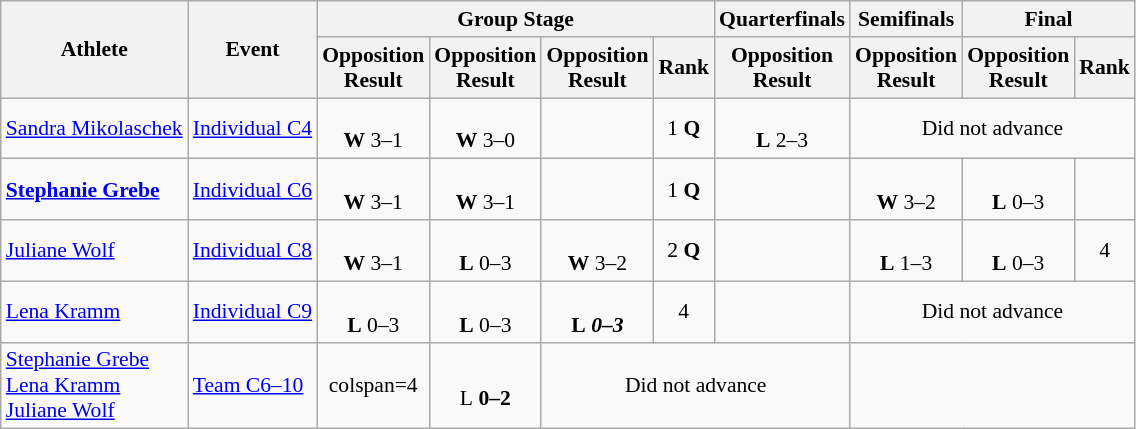<table class=wikitable style="font-size:90%">
<tr>
<th rowspan="2">Athlete</th>
<th rowspan="2">Event</th>
<th colspan="4">Group Stage</th>
<th>Quarterfinals</th>
<th>Semifinals</th>
<th colspan="2">Final</th>
</tr>
<tr>
<th>Opposition<br>Result</th>
<th>Opposition<br>Result</th>
<th>Opposition<br>Result</th>
<th>Rank</th>
<th>Opposition<br>Result</th>
<th>Opposition<br>Result</th>
<th>Opposition<br>Result</th>
<th>Rank</th>
</tr>
<tr align=center>
<td align=left><a href='#'>Sandra Mikolaschek</a></td>
<td align="left"><a href='#'>Individual C4</a></td>
<td><br><strong>W</strong> 3–1</td>
<td><br><strong>W</strong> 3–0</td>
<td></td>
<td>1 <strong>Q</strong></td>
<td><br><strong>L</strong> 2–3</td>
<td colspan=3>Did not advance</td>
</tr>
<tr align=center>
<td align=left><strong><a href='#'>Stephanie Grebe</a></strong></td>
<td align="left"><a href='#'>Individual C6</a></td>
<td><br><strong>W</strong> 3–1</td>
<td><br><strong>W</strong> 3–1</td>
<td></td>
<td>1 <strong>Q</strong></td>
<td></td>
<td><br><strong>W</strong> 3–2</td>
<td><br><strong>L</strong> 0–3</td>
<td></td>
</tr>
<tr align=center>
<td align=left><a href='#'>Juliane Wolf</a></td>
<td align="left"><a href='#'>Individual C8</a></td>
<td><br><strong>W</strong> 3–1</td>
<td><br><strong>L</strong> 0–3</td>
<td><br><strong>W</strong> 3–2</td>
<td>2 <strong>Q</strong></td>
<td></td>
<td><br><strong>L</strong> 1–3</td>
<td><br><strong>L</strong> 0–3</td>
<td>4</td>
</tr>
<tr align=center>
<td align=left><a href='#'>Lena Kramm</a></td>
<td align="left"><a href='#'>Individual C9</a></td>
<td><br><strong>L</strong> 0–3</td>
<td><br><strong>L</strong> 0–3</td>
<td><br><strong>L<em> 0–3</td>
<td>4</td>
<td></td>
<td colspan=3>Did not advance</td>
</tr>
<tr align=center>
<td align=left><a href='#'>Stephanie Grebe</a><br><a href='#'>Lena Kramm</a><br><a href='#'>Juliane Wolf</a></td>
<td align="left"><a href='#'>Team C6–10</a></td>
<td>colspan=4</td>
<td><br></strong>L<strong> 0–2</td>
<td colspan=3>Did not advance</td>
</tr>
</table>
